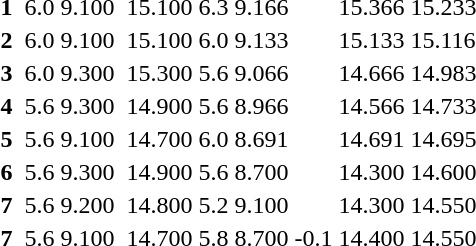<table>
<tr>
<th scope=row style="text-align:center">1</th>
<td align=left></td>
<td>6.0</td>
<td>9.100</td>
<td></td>
<td>15.100</td>
<td>6.3</td>
<td>9.166</td>
<td></td>
<td>15.366</td>
<td>15.233</td>
</tr>
<tr>
<th scope=row style="text-align:center">2</th>
<td align=left></td>
<td>6.0</td>
<td>9.100</td>
<td></td>
<td>15.100</td>
<td>6.0</td>
<td>9.133</td>
<td></td>
<td>15.133</td>
<td>15.116</td>
</tr>
<tr>
<th scope=row style="text-align:center">3</th>
<td align=left></td>
<td>6.0</td>
<td>9.300</td>
<td></td>
<td>15.300</td>
<td>5.6</td>
<td>9.066</td>
<td></td>
<td>14.666</td>
<td>14.983</td>
</tr>
<tr>
<th scope=row style="text-align:center">4</th>
<td align=left></td>
<td>5.6</td>
<td>9.300</td>
<td></td>
<td>14.900</td>
<td>5.6</td>
<td>8.966</td>
<td></td>
<td>14.566</td>
<td>14.733</td>
</tr>
<tr>
<th scope=row style="text-align:center">5</th>
<td align=left></td>
<td>5.6</td>
<td>9.100</td>
<td></td>
<td>14.700</td>
<td>6.0</td>
<td>8.691</td>
<td></td>
<td>14.691</td>
<td>14.695</td>
</tr>
<tr>
<th scope=row style="text-align:center">6</th>
<td align=left></td>
<td>5.6</td>
<td>9.300</td>
<td></td>
<td>14.900</td>
<td>5.6</td>
<td>8.700</td>
<td></td>
<td>14.300</td>
<td>14.600</td>
</tr>
<tr>
<th scope=row style="text-align:center">7</th>
<td align=left></td>
<td>5.6</td>
<td>9.200</td>
<td></td>
<td>14.800</td>
<td>5.2</td>
<td>9.100</td>
<td></td>
<td>14.300</td>
<td>14.550</td>
</tr>
<tr>
<th scope=row style="text-align:center">7</th>
<td align=left></td>
<td>5.6</td>
<td>9.100</td>
<td></td>
<td>14.700</td>
<td>5.8</td>
<td>8.700</td>
<td>-0.1</td>
<td>14.400</td>
<td>14.550</td>
</tr>
<tr>
</tr>
</table>
